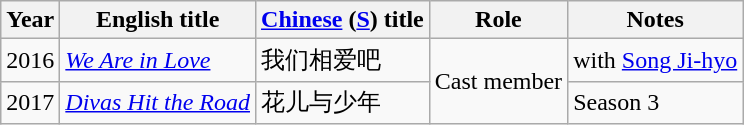<table class="wikitable sortable">
<tr>
<th>Year</th>
<th>English title</th>
<th><a href='#'>Chinese</a> (<a href='#'>S</a>) title</th>
<th>Role</th>
<th>Notes</th>
</tr>
<tr>
<td>2016</td>
<td><em><a href='#'>We Are in Love</a></em></td>
<td>我们相爱吧</td>
<td rowspan=2>Cast member</td>
<td>with <a href='#'>Song Ji-hyo</a></td>
</tr>
<tr>
<td>2017</td>
<td><em><a href='#'>Divas Hit the Road</a></em></td>
<td>花儿与少年</td>
<td>Season 3</td>
</tr>
</table>
